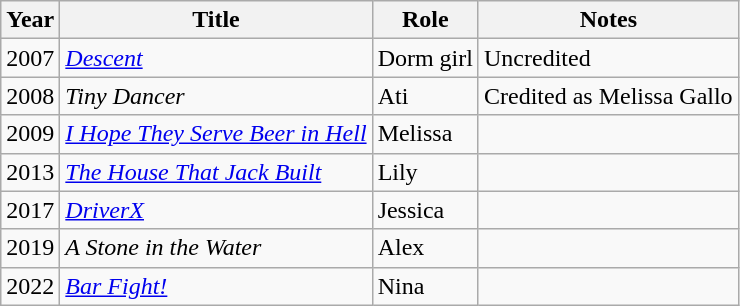<table class="wikitable sortable">
<tr>
<th>Year</th>
<th>Title</th>
<th>Role</th>
<th class="unsortable">Notes</th>
</tr>
<tr>
<td>2007</td>
<td><em><a href='#'>Descent</a></em></td>
<td>Dorm girl</td>
<td>Uncredited</td>
</tr>
<tr>
<td>2008</td>
<td><em>Tiny Dancer</em></td>
<td>Ati</td>
<td>Credited as Melissa Gallo</td>
</tr>
<tr>
<td>2009</td>
<td><em><a href='#'>I Hope They Serve Beer in Hell</a></em></td>
<td>Melissa</td>
<td></td>
</tr>
<tr>
<td>2013</td>
<td><em><a href='#'>The House That Jack Built</a></em></td>
<td>Lily</td>
<td></td>
</tr>
<tr>
<td>2017</td>
<td><em><a href='#'>DriverX</a></em></td>
<td>Jessica</td>
<td></td>
</tr>
<tr>
<td>2019</td>
<td><em>A Stone in the Water</em></td>
<td>Alex</td>
<td></td>
</tr>
<tr>
<td>2022</td>
<td><em><a href='#'>Bar Fight!</a></em></td>
<td>Nina</td>
<td></td>
</tr>
</table>
